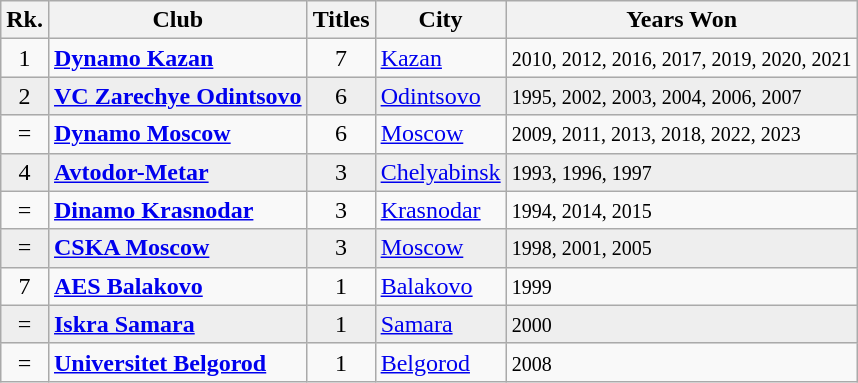<table class="wikitable">
<tr>
<th scope="col">Rk.</th>
<th scope="col">Club</th>
<th scope="col">Titles</th>
<th scope="col">City</th>
<th scope="col">Years Won</th>
</tr>
<tr>
<td align="center">1</td>
<td><strong><a href='#'>Dynamo Kazan</a></strong></td>
<td align="center">7</td>
<td><a href='#'>Kazan</a></td>
<td><small> 2010, 2012, 2016, 2017, 2019, 2020, 2021 </small></td>
</tr>
<tr bgcolor=#eee>
<td align="center">2</td>
<td><strong><a href='#'>VC Zarechye Odintsovo</a></strong></td>
<td align="center">6</td>
<td><a href='#'>Odintsovo</a></td>
<td><small>  1995, 2002, 2003, 2004, 2006, 2007 </small></td>
</tr>
<tr>
<td align="center">=</td>
<td><strong><a href='#'>Dynamo Moscow</a></strong></td>
<td align="center">6</td>
<td><a href='#'>Moscow</a></td>
<td><small>2009, 2011, 2013, 2018, 2022, 2023 </small></td>
</tr>
<tr bgcolor=#eee>
<td align="center">4</td>
<td><strong><a href='#'>Avtodor-Metar</a></strong></td>
<td align="center">3</td>
<td><a href='#'>Chelyabinsk</a></td>
<td><small>1993, 1996, 1997 </small></td>
</tr>
<tr>
<td align="center">=</td>
<td><strong><a href='#'>Dinamo Krasnodar</a></strong></td>
<td align="center">3</td>
<td><a href='#'>Krasnodar</a></td>
<td><small>1994, 2014, 2015 </small></td>
</tr>
<tr bgcolor=#eee>
<td align="center">=</td>
<td><strong><a href='#'>CSKA Moscow</a></strong></td>
<td align="center">3</td>
<td><a href='#'>Moscow</a></td>
<td><small>1998, 2001, 2005 </small></td>
</tr>
<tr>
<td align="center">7</td>
<td><strong><a href='#'>AES Balakovo</a></strong></td>
<td align="center">1</td>
<td><a href='#'>Balakovo</a></td>
<td><small>1999 </small></td>
</tr>
<tr bgcolor=#eee>
<td align="center">=</td>
<td><strong><a href='#'>Iskra Samara</a></strong></td>
<td align="center">1</td>
<td><a href='#'>Samara</a></td>
<td><small>2000 </small></td>
</tr>
<tr>
<td align="center">=</td>
<td><strong><a href='#'>Universitet Belgorod</a></strong></td>
<td align="center">1</td>
<td><a href='#'>Belgorod</a></td>
<td><small>2008 </small></td>
</tr>
</table>
